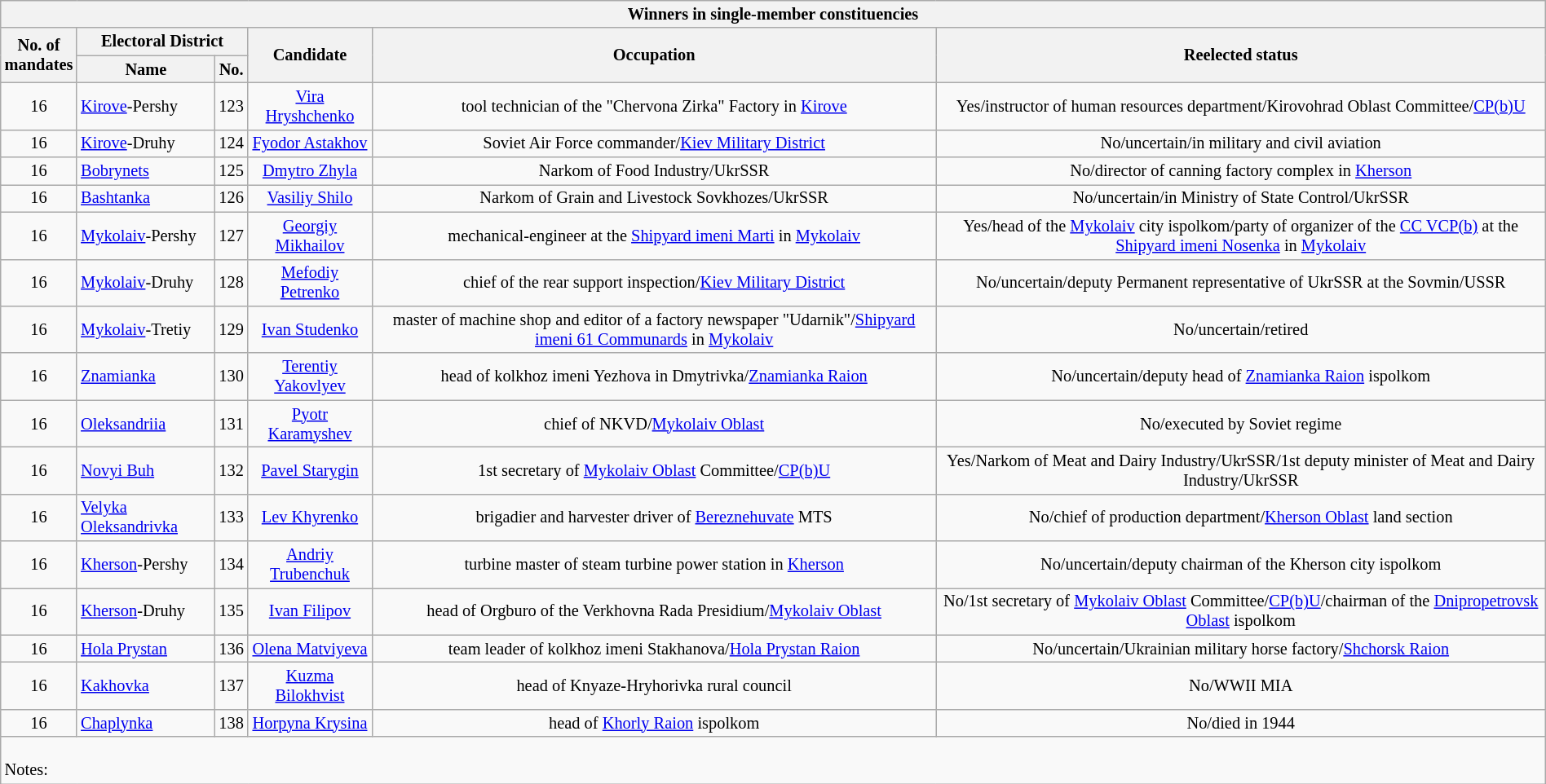<table class="wikitable collapsible collapsed" style="width:100%; font-size:85%">
<tr>
<th colspan=6>Winners in single-member constituencies</th>
</tr>
<tr>
<th rowspan=2 width=50>No. of mandates</th>
<th colspan=2>Electoral District</th>
<th rowspan=2>Candidate</th>
<th rowspan=2>Occupation</th>
<th rowspan=2>Reelected status</th>
</tr>
<tr>
<th>Name</th>
<th>No.</th>
</tr>
<tr>
<td style="text-align: center">16</td>
<td><a href='#'>Kirove</a>-Pershy</td>
<td style="text-align: center">123</td>
<td style="text-align: center"><a href='#'>Vira Hryshchenko</a></td>
<td style="text-align: center">tool technician of the "Chervona Zirka" Factory in <a href='#'>Kirove</a></td>
<td style="text-align: center">Yes/instructor of human resources department/Kirovohrad Oblast Committee/<a href='#'>CP(b)U</a></td>
</tr>
<tr>
<td style="text-align: center">16</td>
<td><a href='#'>Kirove</a>-Druhy</td>
<td style="text-align: center">124</td>
<td style="text-align: center"><a href='#'>Fyodor Astakhov</a></td>
<td style="text-align: center">Soviet Air Force commander/<a href='#'>Kiev Military District</a></td>
<td style="text-align: center">No/uncertain/in military and civil aviation</td>
</tr>
<tr>
<td style="text-align: center">16</td>
<td><a href='#'>Bobrynets</a></td>
<td style="text-align: center">125</td>
<td style="text-align: center"><a href='#'>Dmytro Zhyla</a></td>
<td style="text-align: center">Narkom of Food Industry/UkrSSR</td>
<td style="text-align: center">No/director of canning factory complex in <a href='#'>Kherson</a></td>
</tr>
<tr>
<td style="text-align: center">16</td>
<td><a href='#'>Bashtanka</a></td>
<td style="text-align: center">126</td>
<td style="text-align: center"><a href='#'>Vasiliy Shilo</a></td>
<td style="text-align: center">Narkom of Grain and Livestock Sovkhozes/UkrSSR</td>
<td style="text-align: center">No/uncertain/in Ministry of State Control/UkrSSR</td>
</tr>
<tr>
<td style="text-align: center">16</td>
<td><a href='#'>Mykolaiv</a>-Pershy</td>
<td style="text-align: center">127</td>
<td style="text-align: center"><a href='#'>Georgiy Mikhailov</a></td>
<td style="text-align: center">mechanical-engineer at the <a href='#'>Shipyard imeni Marti</a> in <a href='#'>Mykolaiv</a></td>
<td style="text-align: center">Yes/head of the <a href='#'>Mykolaiv</a> city ispolkom/party of organizer of the <a href='#'>CC VCP(b)</a> at the <a href='#'>Shipyard imeni Nosenka</a> in <a href='#'>Mykolaiv</a></td>
</tr>
<tr>
<td style="text-align: center">16</td>
<td><a href='#'>Mykolaiv</a>-Druhy</td>
<td style="text-align: center">128</td>
<td style="text-align: center"><a href='#'>Mefodiy Petrenko</a></td>
<td style="text-align: center">chief of the rear support inspection/<a href='#'>Kiev Military District</a></td>
<td style="text-align: center">No/uncertain/deputy Permanent representative of UkrSSR at the Sovmin/USSR</td>
</tr>
<tr>
<td style="text-align: center">16</td>
<td><a href='#'>Mykolaiv</a>-Tretiy</td>
<td style="text-align: center">129</td>
<td style="text-align: center"><a href='#'>Ivan Studenko</a></td>
<td style="text-align: center">master of machine shop and editor of a factory newspaper "Udarnik"/<a href='#'>Shipyard imeni 61 Communards</a> in <a href='#'>Mykolaiv</a></td>
<td style="text-align: center">No/uncertain/retired</td>
</tr>
<tr>
<td style="text-align: center">16</td>
<td><a href='#'>Znamianka</a></td>
<td style="text-align: center">130</td>
<td style="text-align: center"><a href='#'>Terentiy Yakovlyev</a></td>
<td style="text-align: center">head of kolkhoz imeni Yezhova in Dmytrivka/<a href='#'>Znamianka Raion</a></td>
<td style="text-align: center">No/uncertain/deputy head of <a href='#'>Znamianka Raion</a> ispolkom</td>
</tr>
<tr>
<td style="text-align: center">16</td>
<td><a href='#'>Oleksandriia</a></td>
<td style="text-align: center">131</td>
<td style="text-align: center"><a href='#'>Pyotr Karamyshev</a></td>
<td style="text-align: center">chief of NKVD/<a href='#'>Mykolaiv Oblast</a></td>
<td style="text-align: center">No/executed by Soviet regime</td>
</tr>
<tr>
<td style="text-align: center">16</td>
<td><a href='#'>Novyi Buh</a></td>
<td style="text-align: center">132</td>
<td style="text-align: center"><a href='#'>Pavel Starygin</a></td>
<td style="text-align: center">1st secretary of <a href='#'>Mykolaiv Oblast</a> Committee/<a href='#'>CP(b)U</a></td>
<td style="text-align: center">Yes/Narkom of Meat and Dairy Industry/UkrSSR/1st deputy minister of Meat and Dairy Industry/UkrSSR</td>
</tr>
<tr>
<td style="text-align: center">16</td>
<td><a href='#'>Velyka Oleksandrivka</a></td>
<td style="text-align: center">133</td>
<td style="text-align: center"><a href='#'>Lev Khyrenko</a></td>
<td style="text-align: center">brigadier and harvester driver of <a href='#'>Bereznehuvate</a> MTS</td>
<td style="text-align: center">No/chief of production department/<a href='#'>Kherson Oblast</a> land section</td>
</tr>
<tr>
<td style="text-align: center">16</td>
<td><a href='#'>Kherson</a>-Pershy</td>
<td style="text-align: center">134</td>
<td style="text-align: center"><a href='#'>Andriy Trubenchuk</a></td>
<td style="text-align: center">turbine master of steam turbine power station in <a href='#'>Kherson</a></td>
<td style="text-align: center">No/uncertain/deputy chairman of the Kherson city ispolkom</td>
</tr>
<tr>
<td style="text-align: center">16</td>
<td><a href='#'>Kherson</a>-Druhy</td>
<td style="text-align: center">135</td>
<td style="text-align: center"><a href='#'>Ivan Filipov</a></td>
<td style="text-align: center">head of Orgburo of the Verkhovna Rada Presidium/<a href='#'>Mykolaiv Oblast</a></td>
<td style="text-align: center">No/1st secretary of <a href='#'>Mykolaiv Oblast</a> Committee/<a href='#'>CP(b)U</a>/chairman of the <a href='#'>Dnipropetrovsk Oblast</a> ispolkom</td>
</tr>
<tr>
<td style="text-align: center">16</td>
<td><a href='#'>Hola Prystan</a></td>
<td style="text-align: center">136</td>
<td style="text-align: center"><a href='#'>Olena Matviyeva</a></td>
<td style="text-align: center">team leader of kolkhoz imeni Stakhanova/<a href='#'>Hola Prystan Raion</a></td>
<td style="text-align: center">No/uncertain/Ukrainian military horse factory/<a href='#'>Shchorsk Raion</a></td>
</tr>
<tr>
<td style="text-align: center">16</td>
<td><a href='#'>Kakhovka</a></td>
<td style="text-align: center">137</td>
<td style="text-align: center"><a href='#'>Kuzma Bilokhvist</a></td>
<td style="text-align: center">head of Knyaze-Hryhorivka rural council</td>
<td style="text-align: center">No/WWII MIA</td>
</tr>
<tr>
<td style="text-align: center">16</td>
<td><a href='#'>Chaplynka</a></td>
<td style="text-align: center">138</td>
<td style="text-align: center"><a href='#'>Horpyna Krysina</a></td>
<td style="text-align: center">head of <a href='#'>Khorly Raion</a> ispolkom</td>
<td style="text-align: center">No/died in 1944</td>
</tr>
<tr>
<td colspan=9 align=left><br>Notes:</td>
</tr>
</table>
